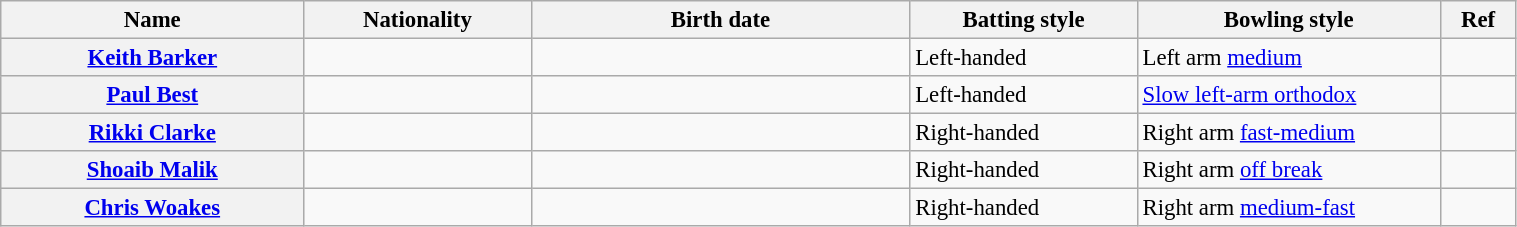<table class="wikitable plainrowheaders" style="font-size:95%; width:80%;">
<tr>
<th scope="col" style="width:20%;">Name</th>
<th scope="col" style="width:15%;">Nationality</th>
<th scope="col" style="width:25%;">Birth date</th>
<th scope="col" style="width:15%;">Batting style</th>
<th scope="col" style="width:20%;">Bowling style</th>
<th scope="col" style="width:5%;">Ref</th>
</tr>
<tr>
<th scope="row"><a href='#'>Keith Barker</a></th>
<td></td>
<td></td>
<td>Left-handed</td>
<td>Left arm <a href='#'>medium</a></td>
<td></td>
</tr>
<tr>
<th scope="row"><a href='#'>Paul Best</a></th>
<td></td>
<td></td>
<td>Left-handed</td>
<td><a href='#'>Slow left-arm orthodox</a></td>
<td></td>
</tr>
<tr>
<th scope="row"><a href='#'>Rikki Clarke</a></th>
<td></td>
<td></td>
<td>Right-handed</td>
<td>Right arm <a href='#'>fast-medium</a></td>
<td></td>
</tr>
<tr>
<th scope="row"><a href='#'>Shoaib Malik</a></th>
<td></td>
<td></td>
<td>Right-handed</td>
<td>Right arm <a href='#'>off break</a></td>
<td></td>
</tr>
<tr>
<th scope="row"><a href='#'>Chris Woakes</a></th>
<td></td>
<td></td>
<td>Right-handed</td>
<td>Right arm <a href='#'>medium-fast</a></td>
<td></td>
</tr>
</table>
